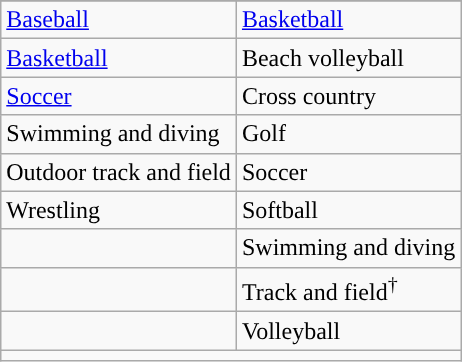<table class="wikitable" style=" ">
<tr>
</tr>
<tr>
<td><a href='#'>Baseball</a></td>
<td><a href='#'>Basketball</a></td>
</tr>
<tr>
<td><a href='#'>Basketball</a></td>
<td>Beach volleyball</td>
</tr>
<tr>
<td><a href='#'>Soccer</a></td>
<td>Cross country</td>
</tr>
<tr>
<td>Swimming and diving</td>
<td>Golf</td>
</tr>
<tr>
<td>Outdoor track and field</td>
<td>Soccer</td>
</tr>
<tr>
<td>Wrestling</td>
<td>Softball</td>
</tr>
<tr>
<td></td>
<td>Swimming and diving</td>
</tr>
<tr>
<td></td>
<td>Track and field<sup>†</sup></td>
</tr>
<tr>
<td></td>
<td>Volleyball</td>
</tr>
<tr>
<td colspan="2"></td>
</tr>
</table>
